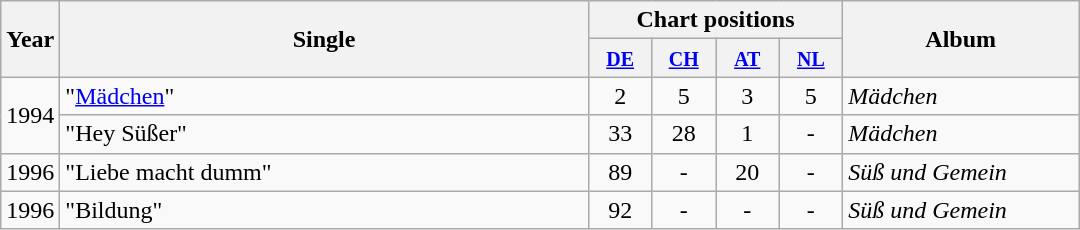<table class="wikitable">
<tr>
<th align="center" rowspan="2">Year</th>
<th align="center" width="345" rowspan="2">Single</th>
<th align="center" colspan="4">Chart positions</th>
<th align="center" width="150" rowspan="2">Album</th>
</tr>
<tr>
<th width="35"><small><a href='#'>DE</a></small></th>
<th width="35"><small><a href='#'>CH</a></small></th>
<th width="35"><small><a href='#'>AT</a></small></th>
<th width="35"><small><a href='#'>NL</a></small></th>
</tr>
<tr>
<td align="center" rowspan="2">1994</td>
<td align="left">"<a href='#'>Mädchen</a>"</td>
<td align="center">2</td>
<td align="center">5</td>
<td align="center">3</td>
<td align="center">5</td>
<td align="left" rowspan="1"><em>Mädchen</em></td>
</tr>
<tr>
<td align="left">"Hey Süßer"</td>
<td align="center">33</td>
<td align="center">28</td>
<td align="center">1</td>
<td align="center">-</td>
<td align="left" rowspan="1"><em>Mädchen</em></td>
</tr>
<tr>
<td align="center">1996</td>
<td>"Liebe macht dumm"</td>
<td align="center">89</td>
<td align="center">-</td>
<td align="center">20</td>
<td align="center">-</td>
<td align="left" rowspan="1"><em>Süß und Gemein</em></td>
</tr>
<tr>
<td align="center">1996</td>
<td>"Bildung"</td>
<td align="center">92</td>
<td align="center">-</td>
<td align="center">-</td>
<td align="center">-</td>
<td align="left" rowspan="1"><em>Süß und Gemein</em></td>
</tr>
</table>
